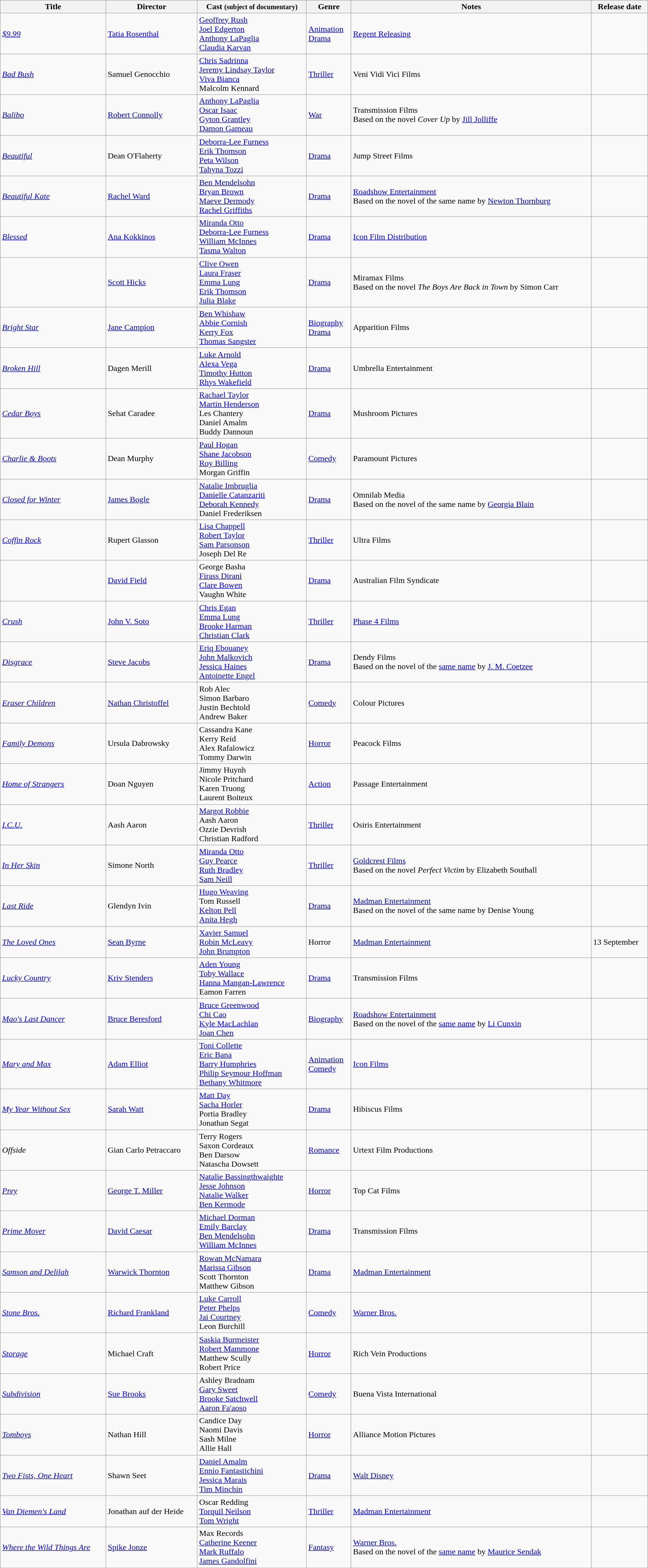<table class="wikitable sortable" style="width:100%;">
<tr>
<th>Title</th>
<th>Director</th>
<th>Cast <small>(subject of documentary)</small></th>
<th>Genre</th>
<th>Notes</th>
<th>Release date</th>
</tr>
<tr>
<td><span></span><em><a href='#'>$9.99</a></em></td>
<td><a href='#'>Tatia Rosenthal</a></td>
<td><a href='#'>Geoffrey Rush</a><br><a href='#'>Joel Edgerton</a><br><a href='#'>Anthony LaPaglia</a><br><a href='#'>Claudia Karvan</a></td>
<td><a href='#'>Animation</a><br><a href='#'>Drama</a></td>
<td><a href='#'>Regent Releasing</a></td>
<td></td>
</tr>
<tr>
<td><span></span><em><a href='#'>Bad Bush</a></em></td>
<td>Samuel Genocchio</td>
<td><a href='#'>Chris Sadrinna</a><br><a href='#'>Jeremy Lindsay Taylor</a><br><a href='#'>Viva Bianca</a><br>Malcolm Kennard</td>
<td><a href='#'>Thriller</a></td>
<td>Veni Vidi Vici Films</td>
<td></td>
</tr>
<tr>
<td><em><a href='#'>Balibo</a></em></td>
<td><a href='#'>Robert Connolly</a></td>
<td><a href='#'>Anthony LaPaglia</a><br><a href='#'>Oscar Isaac</a><br><a href='#'>Gyton Grantley</a><br><a href='#'>Damon Gameau</a></td>
<td><a href='#'>War</a></td>
<td>Transmission Films<br>Based on the novel <em>Cover Up</em> by <a href='#'>Jill Jolliffe</a></td>
<td></td>
</tr>
<tr>
<td><em><a href='#'>Beautiful</a></em></td>
<td>Dean O'Flaherty</td>
<td><a href='#'>Deborra-Lee Furness</a><br><a href='#'>Erik Thomson</a><br><a href='#'>Peta Wilson</a><br><a href='#'>Tahyna Tozzi</a></td>
<td><a href='#'>Drama</a></td>
<td>Jump Street Films</td>
<td></td>
</tr>
<tr>
<td><em><a href='#'>Beautiful Kate</a></em></td>
<td><a href='#'>Rachel Ward</a></td>
<td><a href='#'>Ben Mendelsohn</a><br><a href='#'>Bryan Brown</a><br><a href='#'>Maeve Dermody</a><br><a href='#'>Rachel Griffiths</a></td>
<td><a href='#'>Drama</a></td>
<td><a href='#'>Roadshow Entertainment</a><br>Based on the novel of the same name by <a href='#'>Newton Thornburg</a></td>
<td></td>
</tr>
<tr>
<td><em><a href='#'>Blessed</a></em></td>
<td><a href='#'>Ana Kokkinos</a></td>
<td><a href='#'>Miranda Otto</a><br><a href='#'>Deborra-Lee Furness</a><br><a href='#'>William McInnes</a><br><a href='#'>Tasma Walton</a></td>
<td><a href='#'>Drama</a></td>
<td><a href='#'>Icon Film Distribution</a></td>
<td></td>
</tr>
<tr>
<td><em></em></td>
<td><a href='#'>Scott Hicks</a></td>
<td><a href='#'>Clive Owen</a><br><a href='#'>Laura Fraser</a><br><a href='#'>Emma Lung</a><br><a href='#'>Erik Thomson</a><br><a href='#'>Julia Blake</a></td>
<td><a href='#'>Drama</a></td>
<td>Miramax Films<br>Based on the novel <em>The Boys Are Back in Town</em> by Simon Carr</td>
<td></td>
</tr>
<tr>
<td><em><a href='#'>Bright Star</a></em></td>
<td><a href='#'>Jane Campion</a></td>
<td><a href='#'>Ben Whishaw</a><br><a href='#'>Abbie Cornish</a><br><a href='#'>Kerry Fox</a><br><a href='#'>Thomas Sangster</a></td>
<td><a href='#'>Biography</a><br><a href='#'>Drama</a></td>
<td>Apparition Films</td>
<td></td>
</tr>
<tr>
<td><em><a href='#'>Broken Hill</a></em></td>
<td>Dagen Merill</td>
<td><a href='#'>Luke Arnold</a><br><a href='#'>Alexa Vega</a><br><a href='#'>Timothy Hutton</a><br><a href='#'>Rhys Wakefield</a></td>
<td><a href='#'>Drama</a></td>
<td>Umbrella Entertainment</td>
<td></td>
</tr>
<tr>
<td><span></span><em><a href='#'>Cedar Boys</a></em></td>
<td>Sehat Caradee</td>
<td><a href='#'>Rachael Taylor</a><br><a href='#'>Martin Henderson</a><br>Les Chantery<br>Daniel Amalm<br>Buddy Dannoun</td>
<td><a href='#'>Drama</a></td>
<td>Mushroom Pictures</td>
<td></td>
</tr>
<tr>
<td><em><a href='#'>Charlie & Boots</a></em></td>
<td>Dean Murphy</td>
<td><a href='#'>Paul Hogan</a><br><a href='#'>Shane Jacobson</a><br><a href='#'>Roy Billing</a><br>Morgan Griffin</td>
<td><a href='#'>Comedy</a></td>
<td>Paramount Pictures</td>
<td></td>
</tr>
<tr>
<td><em><a href='#'>Closed for Winter</a></em></td>
<td><a href='#'>James Bogle</a></td>
<td><a href='#'>Natalie Imbruglia</a><br><a href='#'>Danielle Catanzariti</a><br><a href='#'>Deborah Kennedy</a><br>Daniel Frederiksen</td>
<td><a href='#'>Drama</a></td>
<td>Omnilab Media<br>Based on the novel of the same name by <a href='#'>Georgia Blain</a></td>
<td></td>
</tr>
<tr>
<td><em><a href='#'>Coffin Rock</a></em></td>
<td>Rupert Glasson</td>
<td><a href='#'>Lisa Chappell</a><br><a href='#'>Robert Taylor</a><br><a href='#'>Sam Parsonson</a><br>Joseph Del Re</td>
<td><a href='#'>Thriller</a></td>
<td>Ultra Films</td>
<td></td>
</tr>
<tr>
<td><em></em></td>
<td><a href='#'>David Field</a></td>
<td>George Basha<br><a href='#'>Firass Dirani</a><br><a href='#'>Clare Bowen</a><br>Vaughn White</td>
<td><a href='#'>Drama</a></td>
<td>Australian Film Syndicate</td>
<td></td>
</tr>
<tr>
<td><em><a href='#'>Crush</a></em></td>
<td><a href='#'>John V. Soto</a></td>
<td><a href='#'>Chris Egan</a><br><a href='#'>Emma Lung</a><br><a href='#'>Brooke Harman</a><br><a href='#'>Christian Clark</a></td>
<td><a href='#'>Thriller</a></td>
<td><a href='#'>Phase 4 Films</a></td>
<td></td>
</tr>
<tr>
<td><span></span> <em><a href='#'>Disgrace</a></em></td>
<td><a href='#'>Steve Jacobs</a></td>
<td><a href='#'>Eriq Ebouaney</a><br><a href='#'>John Malkovich</a><br><a href='#'>Jessica Haines</a><br><a href='#'>Antoinette Engel</a></td>
<td><a href='#'>Drama</a></td>
<td>Dendy Films<br>Based on the novel of the <a href='#'>same name</a> by <a href='#'>J. M. Coetzee</a></td>
<td></td>
</tr>
<tr>
<td><span></span> <em><a href='#'>Eraser Children</a></em></td>
<td><a href='#'>Nathan Christoffel</a></td>
<td>Rob Alec<br>Simon Barbaro<br>Justin Bechtold<br>Andrew Baker</td>
<td><a href='#'>Comedy</a></td>
<td>Colour Pictures</td>
<td></td>
</tr>
<tr>
<td><span></span> <em><a href='#'>Family Demons</a></em></td>
<td>Ursula Dabrowsky</td>
<td>Cassandra Kane<br>Kerry Reid<br>Alex Rafalowicz<br>Tommy Darwin</td>
<td><a href='#'>Horror</a></td>
<td>Peacock Films</td>
<td></td>
</tr>
<tr>
<td><span></span> <em><a href='#'>Home of Strangers</a></em></td>
<td>Doan Nguyen</td>
<td>Jimmy Huynh<br>Nicole Pritchard<br>Karen Truong<br>Laurent Boiteux</td>
<td><a href='#'>Action</a></td>
<td>Passage Entertainment</td>
<td></td>
</tr>
<tr>
<td><span></span> <em><a href='#'>I.C.U.</a></em></td>
<td>Aash Aaron</td>
<td><a href='#'>Margot Robbie</a><br>Aash Aaron<br>Ozzie Devrish<br>Christian Radford</td>
<td><a href='#'>Thriller</a></td>
<td>Osiris Entertainment</td>
<td></td>
</tr>
<tr>
<td><em><a href='#'>In Her Skin</a></em></td>
<td>Simone North</td>
<td><a href='#'>Miranda Otto</a><br><a href='#'>Guy Pearce</a><br><a href='#'>Ruth Bradley</a><br><a href='#'>Sam Neill</a></td>
<td><a href='#'>Thriller</a></td>
<td><a href='#'>Goldcrest Films</a><br>Based on the novel <em>Perfect Victim</em> by Elizabeth Southall</td>
<td></td>
</tr>
<tr>
<td><span></span> <em><a href='#'>Last Ride</a></em></td>
<td>Glendyn Ivin</td>
<td><a href='#'>Hugo Weaving</a><br>Tom Russell<br><a href='#'>Kelton Pell</a><br><a href='#'>Anita Hegh</a></td>
<td><a href='#'>Drama</a></td>
<td><a href='#'>Madman Entertainment</a><br>Based on the novel of the same name by Denise Young</td>
<td></td>
</tr>
<tr>
<td><em><a href='#'>The Loved Ones</a></em></td>
<td><a href='#'>Sean Byrne</a></td>
<td><a href='#'>Xavier Samuel</a><br><a href='#'>Robin McLeavy</a><br><a href='#'>John Brumpton</a></td>
<td>Horror</td>
<td><a href='#'>Madman Entertainment</a></td>
<td>13 September</td>
</tr>
<tr>
<td><em><a href='#'>Lucky Country</a></em></td>
<td><a href='#'>Kriv Stenders</a></td>
<td><a href='#'>Aden Young</a><br><a href='#'>Toby Wallace</a><br><a href='#'>Hanna Mangan-Lawrence</a><br>Eamon Farren</td>
<td><a href='#'>Drama</a></td>
<td>Transmission Films</td>
<td></td>
</tr>
<tr>
<td><span></span> <em><a href='#'>Mao's Last Dancer</a></em></td>
<td><a href='#'>Bruce Beresford</a></td>
<td><a href='#'>Bruce Greenwood</a><br><a href='#'>Chi Cao</a><br><a href='#'>Kyle MacLachlan</a><br><a href='#'>Joan Chen</a></td>
<td><a href='#'>Biography</a></td>
<td><a href='#'>Roadshow Entertainment</a><br>Based on the novel of the <a href='#'>same name</a> by <a href='#'>Li Cunxin</a></td>
<td></td>
</tr>
<tr>
<td><em><a href='#'>Mary and Max</a></em></td>
<td><a href='#'>Adam Elliot</a></td>
<td><a href='#'>Toni Collette</a><br><a href='#'>Eric Bana</a><br><a href='#'>Barry Humphries</a><br><a href='#'>Philip Seymour Hoffman</a><br><a href='#'>Bethany Whitmore</a></td>
<td><a href='#'>Animation</a><br><a href='#'>Comedy</a></td>
<td><a href='#'>Icon Films</a></td>
<td></td>
</tr>
<tr>
<td><em><a href='#'>My Year Without Sex</a></em></td>
<td><a href='#'>Sarah Watt</a></td>
<td><a href='#'>Matt Day</a><br><a href='#'>Sacha Horler</a><br>Portia Bradley<br>Jonathan Segat</td>
<td><a href='#'>Drama</a></td>
<td>Hibiscus Films</td>
<td></td>
</tr>
<tr>
<td><span></span> <em>Offside</em></td>
<td>Gian Carlo Petraccaro</td>
<td>Terry Rogers<br>Saxon Cordeaux<br>Ben Darsow<br>Natascha Dowsett</td>
<td><a href='#'>Romance</a></td>
<td>Urtext Film Productions</td>
<td></td>
</tr>
<tr>
<td><span></span> <em><a href='#'>Prey</a></em></td>
<td><a href='#'>George T. Miller</a></td>
<td><a href='#'>Natalie Bassingthwaighte</a><br><a href='#'>Jesse Johnson</a><br><a href='#'>Natalie Walker</a><br><a href='#'>Ben Kermode</a></td>
<td><a href='#'>Horror</a></td>
<td>Top Cat Films</td>
<td></td>
</tr>
<tr>
<td><em><a href='#'>Prime Mover</a></em></td>
<td><a href='#'>David Caesar</a></td>
<td><a href='#'>Michael Dorman</a><br><a href='#'>Emily Barclay</a><br><a href='#'>Ben Mendelsohn</a><br><a href='#'>William McInnes</a></td>
<td><a href='#'>Drama</a></td>
<td>Transmission Films</td>
<td></td>
</tr>
<tr>
<td><span></span> <em><a href='#'>Samson and Delilah</a></em></td>
<td><a href='#'>Warwick Thornton</a></td>
<td><a href='#'>Rowan McNamara</a><br><a href='#'>Marissa Gibson</a><br>Scott Thornton<br>Matthew Gibson</td>
<td><a href='#'>Drama</a></td>
<td><a href='#'>Madman Entertainment</a></td>
<td></td>
</tr>
<tr>
<td><em><a href='#'>Stone Bros.</a></em></td>
<td><a href='#'>Richard Frankland</a></td>
<td><a href='#'>Luke Carroll</a><br><a href='#'>Peter Phelps</a><br><a href='#'>Jai Courtney</a><br>Leon Burchill</td>
<td><a href='#'>Comedy</a></td>
<td><a href='#'>Warner Bros.</a></td>
<td></td>
</tr>
<tr>
<td><em><a href='#'>Storage</a></em></td>
<td>Michael Craft</td>
<td><a href='#'>Saskia Burmeister</a><br><a href='#'>Robert Mammone</a><br>Matthew Scully<br>Robert Price</td>
<td><a href='#'>Horror</a></td>
<td>Rich Vein Productions</td>
<td></td>
</tr>
<tr>
<td><em><a href='#'>Subdivision</a></em></td>
<td><a href='#'>Sue Brooks</a></td>
<td>Ashley Bradnam<br><a href='#'>Gary Sweet</a><br><a href='#'>Brooke Satchwell</a><br><a href='#'>Aaron Fa'aoso</a></td>
<td><a href='#'>Comedy</a></td>
<td>Buena Vista International</td>
<td></td>
</tr>
<tr>
<td><span></span><em><a href='#'>Tomboys</a></em></td>
<td>Nathan Hill</td>
<td>Candice Day<br>Naomi Davis<br>Sash Milne<br>Allie Hall</td>
<td><a href='#'>Horror</a></td>
<td>Alliance Motion Pictures</td>
<td></td>
</tr>
<tr>
<td><em><a href='#'>Two Fists, One Heart</a></em></td>
<td>Shawn Seet</td>
<td><a href='#'>Daniel Amalm</a><br><a href='#'>Ennio Fantastichini</a><br><a href='#'>Jessica Marais</a><br><a href='#'>Tim Minchin</a></td>
<td><a href='#'>Drama</a></td>
<td><a href='#'>Walt Disney</a></td>
<td></td>
</tr>
<tr>
<td><span></span><em><a href='#'>Van Diemen's Land</a></em></td>
<td>Jonathan auf der Heide</td>
<td>Oscar Redding<br><a href='#'>Torquil Neilson</a><br><a href='#'>Tom Wright</a></td>
<td><a href='#'>Thriller</a></td>
<td><a href='#'>Madman Entertainment</a></td>
<td></td>
</tr>
<tr>
<td><span></span><em><a href='#'>Where the Wild Things Are</a></em></td>
<td><a href='#'>Spike Jonze</a></td>
<td>Max Records<br><a href='#'>Catherine Keener</a><br><a href='#'>Mark Ruffalo</a><br><a href='#'>James Gandolfini</a></td>
<td><a href='#'>Fantasy</a></td>
<td><a href='#'>Warner Bros.</a><br>Based on the novel of the <a href='#'>same name</a> by <a href='#'>Maurice Sendak</a></td>
<td></td>
</tr>
</table>
